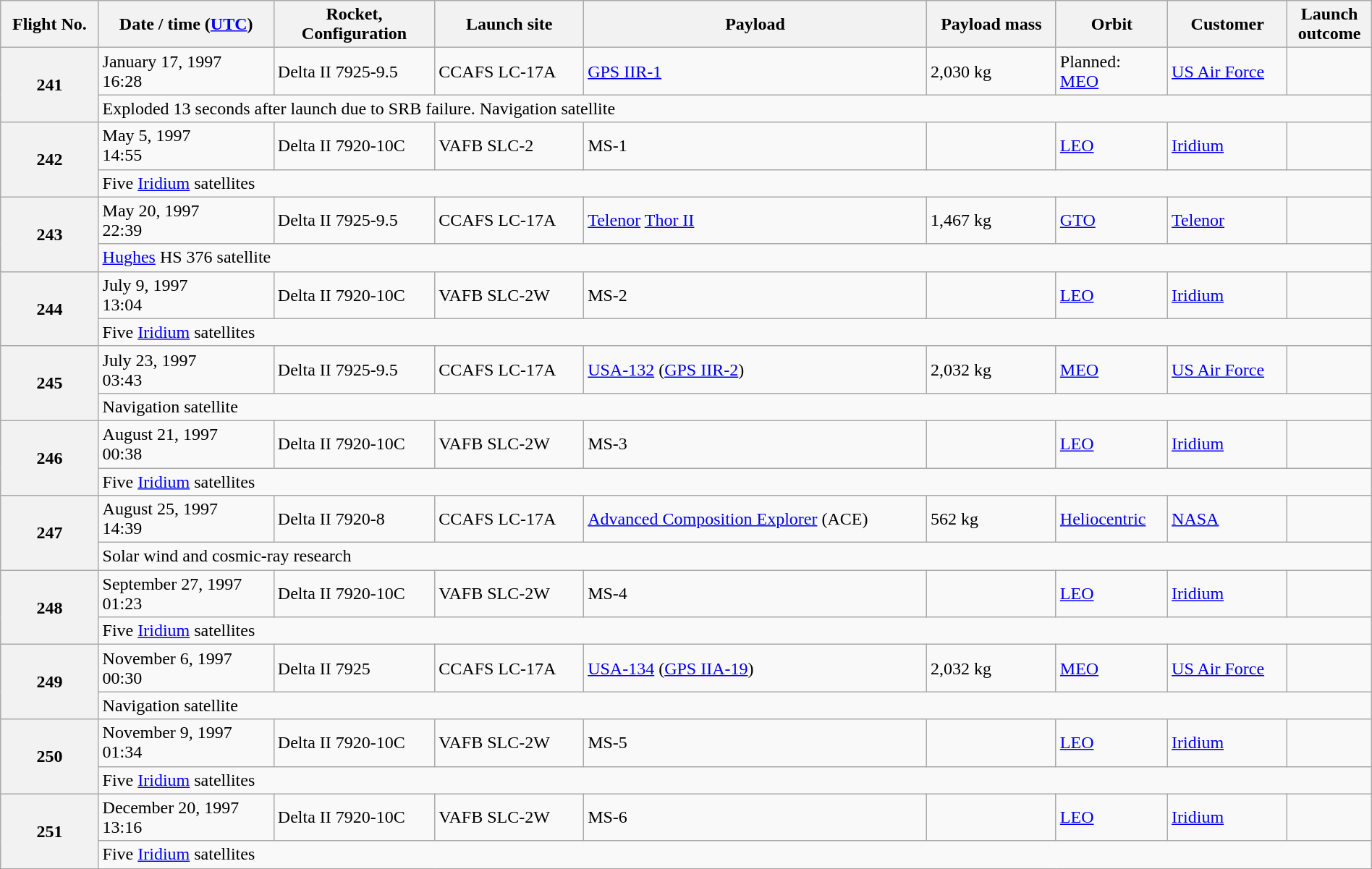<table class="wikitable plainrowheaders" style="width: 100%;">
<tr>
<th scope="col">Flight No.</th>
<th scope="col">Date / time (<a href='#'>UTC</a>)</th>
<th scope="col">Rocket, <br> Configuration</th>
<th scope="col">Launch site</th>
<th scope="col">Payload</th>
<th scope="col">Payload mass</th>
<th scope="col">Orbit</th>
<th scope="col">Customer</th>
<th scope="col">Launch <br> outcome</th>
</tr>
<tr>
<th scope="row" rowspan="2" style="text-align:center">241</th>
<td>January 17, 1997<br>16:28</td>
<td>Delta II 7925-9.5</td>
<td>CCAFS LC-17A</td>
<td><a href='#'>GPS IIR-1</a></td>
<td>2,030 kg</td>
<td>Planned:<br><a href='#'>MEO</a></td>
<td><a href='#'>US Air Force</a></td>
<td></td>
</tr>
<tr>
<td colspan="8">Exploded 13 seconds after launch due to SRB failure. Navigation satellite</td>
</tr>
<tr>
<th scope="row" rowspan="2" style="text-align:center">242</th>
<td>May 5, 1997<br>14:55</td>
<td>Delta II 7920-10C</td>
<td>VAFB SLC-2</td>
<td>MS-1</td>
<td></td>
<td><a href='#'>LEO</a></td>
<td><a href='#'>Iridium</a></td>
<td></td>
</tr>
<tr>
<td colspan="8">Five <a href='#'>Iridium</a> satellites</td>
</tr>
<tr>
<th scope="row" rowspan="2" style="text-align:center">243</th>
<td>May 20, 1997<br>22:39</td>
<td>Delta II 7925-9.5</td>
<td>CCAFS LC-17A</td>
<td><a href='#'>Telenor</a> <a href='#'>Thor II</a></td>
<td>1,467 kg</td>
<td><a href='#'>GTO</a></td>
<td><a href='#'>Telenor</a></td>
<td></td>
</tr>
<tr>
<td colspan="8"><a href='#'>Hughes</a> HS 376 satellite</td>
</tr>
<tr>
<th scope="row" rowspan="2" style="text-align:center">244</th>
<td>July 9, 1997<br>13:04</td>
<td>Delta II 7920-10C</td>
<td>VAFB SLC-2W</td>
<td>MS-2</td>
<td></td>
<td><a href='#'>LEO</a></td>
<td><a href='#'>Iridium</a></td>
<td></td>
</tr>
<tr>
<td colspan="8">Five <a href='#'>Iridium</a> satellites</td>
</tr>
<tr>
<th scope="row" rowspan="2" style="text-align:center">245</th>
<td>July 23, 1997<br>03:43</td>
<td>Delta II 7925-9.5</td>
<td>CCAFS LC-17A</td>
<td><a href='#'>USA-132</a> (<a href='#'>GPS IIR-2</a>)</td>
<td>2,032 kg</td>
<td><a href='#'>MEO</a></td>
<td><a href='#'>US Air Force</a></td>
<td></td>
</tr>
<tr>
<td colspan="8">Navigation satellite</td>
</tr>
<tr>
<th scope="row" rowspan="2" style="text-align:center">246</th>
<td>August 21, 1997<br>00:38</td>
<td>Delta II 7920-10C</td>
<td>VAFB SLC-2W</td>
<td>MS-3</td>
<td></td>
<td><a href='#'>LEO</a></td>
<td><a href='#'>Iridium</a></td>
<td></td>
</tr>
<tr>
<td colspan="8">Five <a href='#'>Iridium</a> satellites</td>
</tr>
<tr>
<th scope="row" rowspan="2" style="text-align:center">247</th>
<td>August 25, 1997<br>14:39</td>
<td>Delta II 7920-8</td>
<td>CCAFS LC-17A</td>
<td><a href='#'>Advanced Composition Explorer</a> (ACE)</td>
<td>562 kg</td>
<td><a href='#'>Heliocentric</a></td>
<td><a href='#'>NASA</a></td>
<td></td>
</tr>
<tr>
<td colspan="8">Solar wind and cosmic-ray research</td>
</tr>
<tr>
<th scope="row" rowspan="2" style="text-align:center">248</th>
<td>September 27, 1997<br>01:23</td>
<td>Delta II 7920-10C</td>
<td>VAFB SLC-2W</td>
<td>MS-4</td>
<td></td>
<td><a href='#'>LEO</a></td>
<td><a href='#'>Iridium</a></td>
<td></td>
</tr>
<tr>
<td colspan="8">Five <a href='#'>Iridium</a> satellites</td>
</tr>
<tr>
<th scope="row" rowspan="2" style="text-align:center">249</th>
<td>November 6, 1997<br>00:30</td>
<td>Delta II 7925</td>
<td>CCAFS LC-17A</td>
<td><a href='#'>USA-134</a> (<a href='#'>GPS IIA-19</a>)</td>
<td>2,032 kg</td>
<td><a href='#'>MEO</a></td>
<td><a href='#'>US Air Force</a></td>
<td></td>
</tr>
<tr>
<td colspan="8">Navigation satellite</td>
</tr>
<tr>
<th scope="row" rowspan="2" style="text-align:center">250</th>
<td>November 9, 1997<br>01:34</td>
<td>Delta II 7920-10C</td>
<td>VAFB SLC-2W</td>
<td>MS-5</td>
<td></td>
<td><a href='#'>LEO</a></td>
<td><a href='#'>Iridium</a></td>
<td></td>
</tr>
<tr>
<td colspan="8">Five <a href='#'>Iridium</a> satellites</td>
</tr>
<tr>
<th scope="row" rowspan="2" style="text-align:center">251</th>
<td>December 20, 1997<br>13:16</td>
<td>Delta II 7920-10C</td>
<td>VAFB SLC-2W</td>
<td>MS-6</td>
<td></td>
<td><a href='#'>LEO</a></td>
<td><a href='#'>Iridium</a></td>
<td></td>
</tr>
<tr>
<td colspan="8">Five <a href='#'>Iridium</a> satellites</td>
</tr>
</table>
